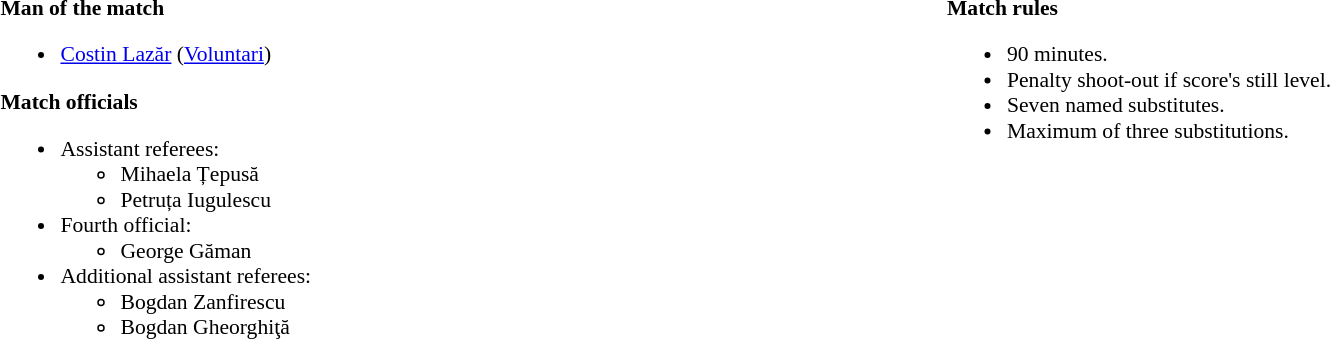<table width=100% style="font-size: 90%">
<tr>
<td width=50% valign=top><br><strong>Man of the match</strong><ul><li> <a href='#'>Costin Lazăr</a> (<a href='#'>Voluntari</a>)</li></ul><strong>Match officials</strong><ul><li>Assistant referees:<ul><li> Mihaela Țepusă</li><li> Petruța Iugulescu</li></ul></li><li>Fourth official:<ul><li> George Găman</li></ul></li><li>Additional assistant referees:<ul><li> Bogdan Zanfirescu</li><li> Bogdan Gheorghiţă</li></ul></li></ul></td>
<td width=50% valign=top><br><strong>Match rules</strong><ul><li>90 minutes.</li><li>Penalty shoot-out if score's still level.</li><li>Seven named substitutes.</li><li>Maximum of three substitutions.</li></ul></td>
</tr>
</table>
